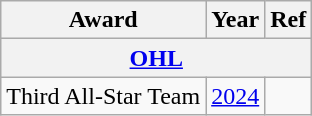<table class="wikitable">
<tr>
<th>Award</th>
<th>Year</th>
<th>Ref</th>
</tr>
<tr>
<th colspan="3"><a href='#'>OHL</a></th>
</tr>
<tr>
<td>Third All-Star Team</td>
<td><a href='#'>2024</a></td>
<td></td>
</tr>
</table>
